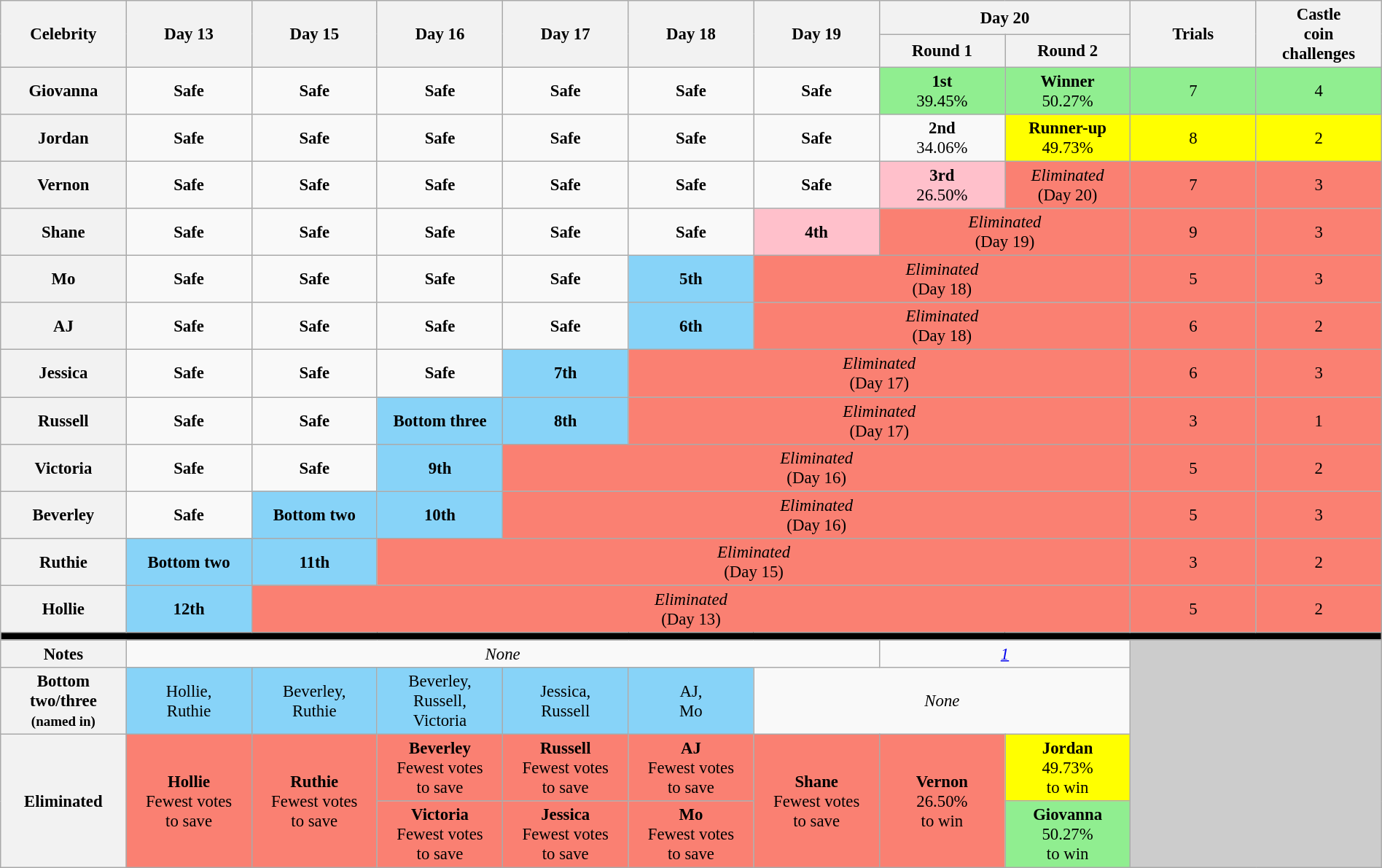<table class="wikitable" style="text-align:center; font-size:95%; width:100%;">
<tr>
<th style="width:7%" rowspan=2>Celebrity</th>
<th style="width:7%" rowspan=2>Day 13</th>
<th style="width:7%" rowspan=2>Day 15</th>
<th style="width:7%" rowspan=2>Day 16</th>
<th style="width:7%" rowspan=2>Day 17</th>
<th style="width:7%" rowspan=2>Day 18</th>
<th style="width:7%" rowspan=2>Day 19</th>
<th style="width:7%" colspan=2>Day 20</th>
<th style="width:7%" rowspan=2>Trials</th>
<th style="width:7%" rowspan="2">Castle<br>coin<br>challenges</th>
</tr>
<tr>
<th style="width:7%">Round 1</th>
<th style="width:7%">Round 2</th>
</tr>
<tr>
<th>Giovanna</th>
<td><strong>Safe</strong></td>
<td><strong>Safe</strong></td>
<td><strong>Safe</strong></td>
<td><strong>Safe</strong></td>
<td><strong>Safe</strong></td>
<td><strong>Safe</strong></td>
<td bgcolor=lightgreen><strong>1st</strong><br>39.45%</td>
<td bgcolor=lightgreen><strong>Winner</strong><br>50.27%</td>
<td bgcolor=lightgreen>7</td>
<td bgcolor=lightgreen>4</td>
</tr>
<tr>
<th>Jordan</th>
<td><strong>Safe</strong></td>
<td><strong>Safe</strong></td>
<td><strong>Safe</strong></td>
<td><strong>Safe</strong></td>
<td><strong>Safe</strong></td>
<td><strong>Safe</strong></td>
<td><strong>2nd</strong><br>34.06%</td>
<td bgcolor=yellow><strong>Runner-up</strong><br>49.73%</td>
<td bgcolor=yellow>8</td>
<td bgcolor=yellow>2</td>
</tr>
<tr>
<th>Vernon</th>
<td><strong>Safe</strong></td>
<td><strong>Safe</strong></td>
<td><strong>Safe</strong></td>
<td><strong>Safe</strong></td>
<td><strong>Safe</strong></td>
<td><strong>Safe</strong></td>
<td style="background:pink"><strong>3rd</strong><br>26.50%</td>
<td style="background:salmon"><em>Eliminated</em><br>(Day 20)</td>
<td style="background:salmon">7</td>
<td style="background:salmon">3</td>
</tr>
<tr>
<th>Shane</th>
<td><strong>Safe</strong></td>
<td><strong>Safe</strong></td>
<td><strong>Safe</strong></td>
<td><strong>Safe</strong></td>
<td><strong>Safe</strong></td>
<td style="background:pink"><strong>4th</strong></td>
<td style="background:salmon" colspan=2><em>Eliminated</em><br>(Day 19)</td>
<td style="background:salmon">9</td>
<td style="background:salmon">3</td>
</tr>
<tr>
<th>Mo</th>
<td><strong>Safe</strong></td>
<td><strong>Safe</strong></td>
<td><strong>Safe</strong></td>
<td><strong>Safe</strong></td>
<td style="background:#87D3F8"><strong>5th</strong></td>
<td style="background:salmon" colspan=3><em>Eliminated</em><br>(Day 18)</td>
<td style="background:salmon">5</td>
<td style="background:salmon">3</td>
</tr>
<tr>
<th>AJ</th>
<td><strong>Safe</strong></td>
<td><strong>Safe</strong></td>
<td><strong>Safe</strong></td>
<td><strong>Safe</strong></td>
<td style="background:#87D3F8"><strong>6th</strong></td>
<td style="background:salmon" colspan=3><em>Eliminated</em><br>(Day 18)</td>
<td style="background:salmon">6</td>
<td style="background:salmon">2</td>
</tr>
<tr>
<th>Jessica</th>
<td><strong>Safe</strong></td>
<td><strong>Safe</strong></td>
<td><strong>Safe</strong></td>
<td style="background:#87D3F8"><strong>7th</strong></td>
<td style="background:salmon" colspan=4><em>Eliminated</em><br>(Day 17)</td>
<td style="background:salmon">6</td>
<td style="background:salmon">3</td>
</tr>
<tr>
<th>Russell</th>
<td><strong>Safe</strong></td>
<td><strong>Safe</strong></td>
<td style="background:#87D3F8"><strong>Bottom three</strong></td>
<td style="background:#87D3F8"><strong>8th</strong></td>
<td style="background:salmon" colspan=4><em>Eliminated</em><br>(Day 17)</td>
<td style="background:salmon">3</td>
<td style="background:salmon">1</td>
</tr>
<tr>
<th>Victoria</th>
<td><strong>Safe</strong></td>
<td><strong>Safe</strong></td>
<td style="background:#87D3F8"><strong>9th</strong></td>
<td style="background:salmon" colspan=5><em>Eliminated</em><br>(Day 16)</td>
<td style="background:salmon">5</td>
<td style="background:salmon">2</td>
</tr>
<tr>
<th>Beverley</th>
<td><strong>Safe</strong></td>
<td style="background:#87D3F8"><strong>Bottom two</strong></td>
<td style="background:#87D3F8"><strong>10th</strong></td>
<td style="background:salmon" colspan=5><em>Eliminated</em><br>(Day 16)</td>
<td style="background:salmon">5</td>
<td style="background:salmon">3</td>
</tr>
<tr>
<th>Ruthie</th>
<td style="background:#87D3F8"><strong>Bottom two</strong></td>
<td style="background:#87D3F8"><strong>11th</strong></td>
<td style="background:salmon" colspan=6><em>Eliminated</em><br>(Day 15)</td>
<td style="background:salmon">3</td>
<td style="background:salmon">2</td>
</tr>
<tr>
<th>Hollie</th>
<td style="background:#87D3F8"><strong>12th</strong></td>
<td style="background:salmon" colspan=7><em>Eliminated</em><br>(Day 13)</td>
<td style="background:salmon">5</td>
<td style="background:salmon">2</td>
</tr>
<tr>
<td style="background:#000;" colspan="11"></td>
</tr>
<tr>
<th>Notes</th>
<td colspan=6><em>None</em></td>
<td colspan=2><cite><a href='#'>1</a></cite></td>
<td colspan="2" rowspan="4" style="background:#ccc"></td>
</tr>
<tr>
<th>Bottom two/three<br><small>(named in)</small></th>
<td style="background:#87D3F8">Hollie,<br>Ruthie</td>
<td style="background:#87D3F8">Beverley,<br>Ruthie</td>
<td style="background:#87D3F8">Beverley,<br>Russell,<br>Victoria</td>
<td style="background:#87D3F8">Jessica,<br>Russell</td>
<td style="background:#87D3F8">AJ,<br>Mo</td>
<td colspan=3><em>None</em></td>
</tr>
<tr>
<th rowspan=2>Eliminated</th>
<td style="background:salmon" rowspan=2><strong>Hollie</strong><br>Fewest votes<br>to save</td>
<td style="background:salmon" rowspan=2><strong>Ruthie</strong><br>Fewest votes<br>to save</td>
<td style="background:salmon"><strong>Beverley</strong><br>Fewest votes<br>to save</td>
<td style="background:salmon"><strong>Russell</strong><br>Fewest votes<br>to save</td>
<td style="background:salmon"><strong>AJ</strong><br>Fewest votes<br>to save</td>
<td style="background:salmon" rowspan=2><strong>Shane</strong><br>Fewest votes<br>to save</td>
<td style="background:salmon" rowspan=2><strong>Vernon</strong><br>26.50%<br>to win</td>
<td style="background:yellow"><strong>Jordan</strong><br>49.73%<br>to win</td>
</tr>
<tr>
<td style="background:salmon"><strong>Victoria</strong><br>Fewest votes<br>to save</td>
<td style="background:salmon"><strong>Jessica</strong><br>Fewest votes<br>to save</td>
<td style="background:salmon"><strong>Mo</strong><br>Fewest votes<br>to save</td>
<td style="background:lightgreen"><strong>Giovanna</strong><br>50.27%<br>to win</td>
</tr>
</table>
